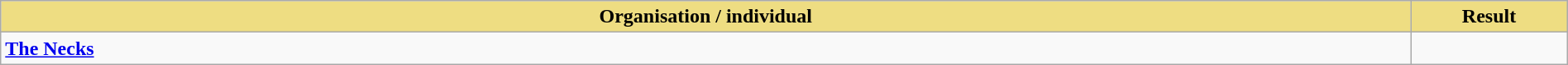<table class="wikitable" width=100%>
<tr>
<th style="width:90%;background:#EEDD82;">Organisation / individual</th>
<th style="width:10%;background:#EEDD82;">Result<br></th>
</tr>
<tr>
<td><strong><a href='#'>The Necks</a></strong></td>
<td></td>
</tr>
</table>
